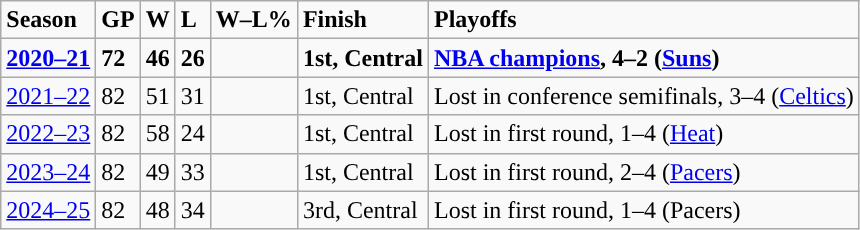<table class="wikitable">
<tr style="font-weight:bold; ">
<td>Season</td>
<td>GP</td>
<td>W</td>
<td>L</td>
<td>W–L%</td>
<td>Finish</td>
<td>Playoffs</td>
</tr>
<tr style="font-weight:bold;">
<td><a href='#'>2020–21</a></td>
<td>72</td>
<td>46</td>
<td>26</td>
<td></td>
<td>1st, Central</td>
<td><a href='#'>NBA champions</a>, 4–2 (<a href='#'>Suns</a>)</td>
</tr>
<tr>
<td><a href='#'>2021–22</a></td>
<td>82</td>
<td>51</td>
<td>31</td>
<td></td>
<td>1st, Central</td>
<td>Lost in conference semifinals, 3–4 (<a href='#'>Celtics</a>)</td>
</tr>
<tr>
<td><a href='#'>2022–23</a></td>
<td>82</td>
<td>58</td>
<td>24</td>
<td></td>
<td>1st, Central</td>
<td>Lost in first round, 1–4 (<a href='#'>Heat</a>)</td>
</tr>
<tr>
<td><a href='#'>2023–24</a></td>
<td>82</td>
<td>49</td>
<td>33</td>
<td></td>
<td>1st, Central</td>
<td>Lost in first round, 2–4 (<a href='#'>Pacers</a>)</td>
</tr>
<tr>
<td><a href='#'>2024–25</a></td>
<td>82</td>
<td>48</td>
<td>34</td>
<td></td>
<td>3rd, Central</td>
<td>Lost in first round, 1–4 (Pacers)</td>
</tr>
</table>
